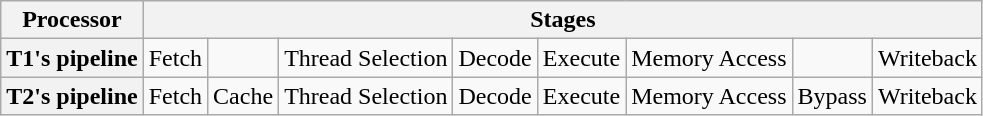<table class="wikitable" style="text-align:center">
<tr>
<th>Processor</th>
<th colspan="8">Stages</th>
</tr>
<tr>
<th>T1's pipeline</th>
<td>Fetch</td>
<td></td>
<td>Thread Selection</td>
<td>Decode</td>
<td>Execute</td>
<td>Memory Access</td>
<td></td>
<td>Writeback</td>
</tr>
<tr>
<th>T2's pipeline</th>
<td>Fetch</td>
<td>Cache</td>
<td>Thread Selection</td>
<td>Decode</td>
<td>Execute</td>
<td>Memory Access</td>
<td>Bypass</td>
<td>Writeback</td>
</tr>
</table>
